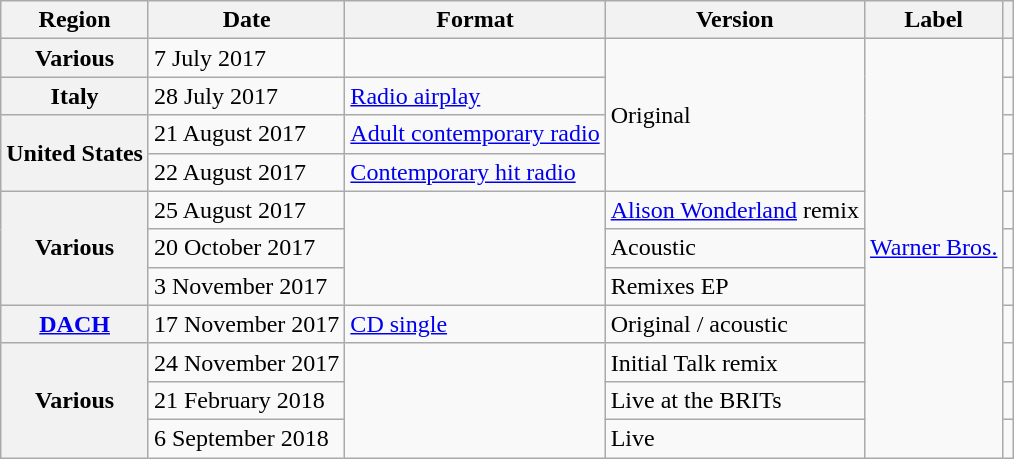<table class="wikitable plainrowheaders">
<tr>
<th scope="col">Region</th>
<th scope="col">Date</th>
<th scope="col">Format</th>
<th scope="col">Version</th>
<th scope="col">Label</th>
<th scope="col"></th>
</tr>
<tr>
<th scope="row">Various</th>
<td>7 July 2017</td>
<td></td>
<td rowspan="4">Original</td>
<td rowspan="11"><a href='#'>Warner Bros.</a></td>
<td style="text-align:center;"></td>
</tr>
<tr>
<th scope="row">Italy</th>
<td>28 July 2017</td>
<td><a href='#'>Radio airplay</a></td>
<td style="text-align:center;"></td>
</tr>
<tr>
<th scope="row" rowspan="2">United States</th>
<td>21 August 2017</td>
<td><a href='#'>Adult contemporary radio</a></td>
<td style="text-align:center;"></td>
</tr>
<tr>
<td>22 August 2017</td>
<td><a href='#'>Contemporary hit radio</a></td>
<td style="text-align:center;"></td>
</tr>
<tr>
<th scope="row" rowspan="3">Various</th>
<td>25 August 2017</td>
<td rowspan="3"></td>
<td><a href='#'>Alison Wonderland</a> remix</td>
<td style="text-align:center;"></td>
</tr>
<tr>
<td>20 October 2017</td>
<td>Acoustic</td>
<td style="text-align:center;"></td>
</tr>
<tr>
<td>3 November 2017</td>
<td>Remixes EP</td>
<td style="text-align:center;"></td>
</tr>
<tr>
<th scope="row"><a href='#'>DACH</a></th>
<td>17 November 2017</td>
<td><a href='#'>CD single</a></td>
<td>Original / acoustic</td>
<td style="text-align:center;"></td>
</tr>
<tr>
<th scope="row" rowspan="3">Various</th>
<td>24 November 2017</td>
<td rowspan="3"></td>
<td>Initial Talk remix</td>
<td style="text-align:center;"></td>
</tr>
<tr>
<td>21 February 2018</td>
<td>Live at the BRITs</td>
<td style="text-align:center;"></td>
</tr>
<tr>
<td>6 September 2018</td>
<td>Live</td>
<td style="text-align:center;"></td>
</tr>
</table>
